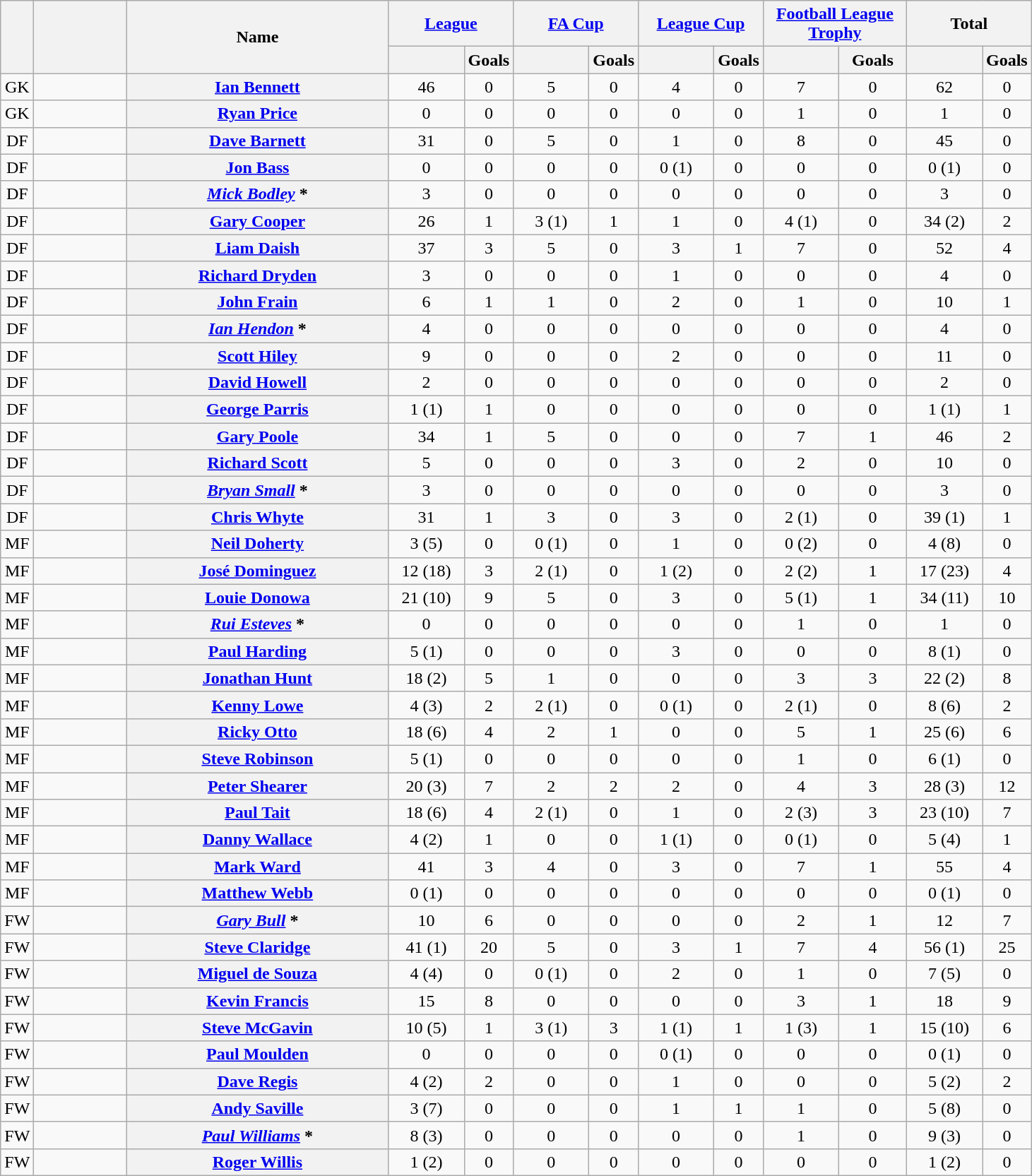<table class="wikitable plainrowheaders" style="text-align:center;">
<tr>
<th rowspan="2" scope="col"></th>
<th rowspan="2" scope="col" style="width:5em;"></th>
<th rowspan="2" scope="col" style="width:15em;">Name</th>
<th colspan="2"><a href='#'>League</a></th>
<th colspan="2"><a href='#'>FA Cup</a></th>
<th colspan="2"><a href='#'>League Cup</a></th>
<th colspan="2" style="max-width:8em;"><a href='#'>Football League Trophy</a></th>
<th colspan="2">Total</th>
</tr>
<tr>
<th scope="col" style="width:4em;"></th>
<th scope="col">Goals</th>
<th scope="col" style="width:4em;"></th>
<th scope="col">Goals</th>
<th scope="col" style="width:4em;"></th>
<th scope="col">Goals</th>
<th scope="col" style="width:4em;"></th>
<th scope="col">Goals</th>
<th scope="col" style="width:4em;"></th>
<th scope="col">Goals</th>
</tr>
<tr>
<td>GK</td>
<td align="left"></td>
<th scope="row"><a href='#'>Ian Bennett</a></th>
<td>46</td>
<td>0</td>
<td>5</td>
<td>0</td>
<td>4</td>
<td>0</td>
<td>7</td>
<td>0</td>
<td>62</td>
<td>0</td>
</tr>
<tr>
<td>GK</td>
<td align="left"></td>
<th scope="row"><a href='#'>Ryan Price</a></th>
<td>0</td>
<td>0</td>
<td>0</td>
<td>0</td>
<td>0</td>
<td>0</td>
<td>1</td>
<td>0</td>
<td>1</td>
<td>0</td>
</tr>
<tr>
<td>DF</td>
<td align="left"></td>
<th scope="row"><a href='#'>Dave Barnett</a></th>
<td>31</td>
<td>0</td>
<td>5</td>
<td>0</td>
<td>1</td>
<td>0</td>
<td>8</td>
<td>0</td>
<td>45</td>
<td>0</td>
</tr>
<tr>
<td>DF</td>
<td align="left"></td>
<th scope="row"><a href='#'>Jon Bass</a></th>
<td>0</td>
<td>0</td>
<td>0</td>
<td>0</td>
<td>0 (1)</td>
<td>0</td>
<td>0</td>
<td>0</td>
<td>0 (1)</td>
<td>0</td>
</tr>
<tr>
<td>DF</td>
<td align="left"></td>
<th scope="row"><em><a href='#'>Mick Bodley</a></em> *</th>
<td>3</td>
<td>0</td>
<td>0</td>
<td>0</td>
<td>0</td>
<td>0</td>
<td>0</td>
<td>0</td>
<td>3</td>
<td>0</td>
</tr>
<tr>
<td>DF</td>
<td align="left"></td>
<th scope="row"><a href='#'>Gary Cooper</a></th>
<td>26</td>
<td>1</td>
<td>3 (1)</td>
<td>1</td>
<td>1</td>
<td>0</td>
<td>4 (1)</td>
<td>0</td>
<td>34 (2)</td>
<td>2</td>
</tr>
<tr>
<td>DF</td>
<td align="left"></td>
<th scope="row"><a href='#'>Liam Daish</a></th>
<td>37</td>
<td>3</td>
<td>5</td>
<td>0</td>
<td>3</td>
<td>1</td>
<td>7</td>
<td>0</td>
<td>52</td>
<td>4</td>
</tr>
<tr>
<td>DF</td>
<td align="left"></td>
<th scope="row"><a href='#'>Richard Dryden</a> </th>
<td>3</td>
<td>0</td>
<td>0</td>
<td>0</td>
<td>1</td>
<td>0</td>
<td>0</td>
<td>0</td>
<td>4</td>
<td>0</td>
</tr>
<tr>
<td>DF</td>
<td align="left"></td>
<th scope="row"><a href='#'>John Frain</a></th>
<td>6</td>
<td>1</td>
<td>1</td>
<td>0</td>
<td>2</td>
<td>0</td>
<td>1</td>
<td>0</td>
<td>10</td>
<td>1</td>
</tr>
<tr>
<td>DF</td>
<td align="left"></td>
<th scope="row"><em><a href='#'>Ian Hendon</a></em> *</th>
<td>4</td>
<td>0</td>
<td>0</td>
<td>0</td>
<td>0</td>
<td>0</td>
<td>0</td>
<td>0</td>
<td>4</td>
<td>0</td>
</tr>
<tr>
<td>DF</td>
<td align="left"></td>
<th scope="row"><a href='#'>Scott Hiley</a></th>
<td>9</td>
<td>0</td>
<td>0</td>
<td>0</td>
<td>2</td>
<td>0</td>
<td>0</td>
<td>0</td>
<td>11</td>
<td>0</td>
</tr>
<tr>
<td>DF</td>
<td align="left"></td>
<th scope="row"><a href='#'>David Howell</a></th>
<td>2</td>
<td>0</td>
<td>0</td>
<td>0</td>
<td>0</td>
<td>0</td>
<td>0</td>
<td>0</td>
<td>2</td>
<td>0</td>
</tr>
<tr>
<td>DF</td>
<td align="left"></td>
<th scope="row"><a href='#'>George Parris</a></th>
<td>1 (1)</td>
<td>1</td>
<td>0</td>
<td>0</td>
<td>0</td>
<td>0</td>
<td>0</td>
<td>0</td>
<td>1 (1)</td>
<td>1</td>
</tr>
<tr>
<td>DF</td>
<td align="left"></td>
<th scope="row"><a href='#'>Gary Poole</a></th>
<td>34</td>
<td>1</td>
<td>5</td>
<td>0</td>
<td>0</td>
<td>0</td>
<td>7</td>
<td>1</td>
<td>46</td>
<td>2</td>
</tr>
<tr>
<td>DF</td>
<td align="left"></td>
<th scope="row"><a href='#'>Richard Scott</a> </th>
<td>5</td>
<td>0</td>
<td>0</td>
<td>0</td>
<td>3</td>
<td>0</td>
<td>2</td>
<td>0</td>
<td>10</td>
<td>0</td>
</tr>
<tr>
<td>DF</td>
<td align="left"></td>
<th scope="row"><em><a href='#'>Bryan Small</a></em> *</th>
<td>3</td>
<td>0</td>
<td>0</td>
<td>0</td>
<td>0</td>
<td>0</td>
<td>0</td>
<td>0</td>
<td>3</td>
<td>0</td>
</tr>
<tr>
<td>DF</td>
<td align="left"></td>
<th scope="row"><a href='#'>Chris Whyte</a></th>
<td>31</td>
<td>1</td>
<td>3</td>
<td>0</td>
<td>3</td>
<td>0</td>
<td>2 (1)</td>
<td>0</td>
<td>39 (1)</td>
<td>1</td>
</tr>
<tr>
<td>MF</td>
<td align="left"></td>
<th scope="row"><a href='#'>Neil Doherty</a></th>
<td>3 (5)</td>
<td>0</td>
<td>0 (1)</td>
<td>0</td>
<td>1</td>
<td>0</td>
<td>0 (2)</td>
<td>0</td>
<td>4 (8)</td>
<td>0</td>
</tr>
<tr>
<td>MF</td>
<td align="left"></td>
<th scope="row"><a href='#'>José Dominguez</a></th>
<td>12 (18)</td>
<td>3</td>
<td>2 (1)</td>
<td>0</td>
<td>1 (2)</td>
<td>0</td>
<td>2 (2)</td>
<td>1</td>
<td>17 (23)</td>
<td>4</td>
</tr>
<tr>
<td>MF</td>
<td align="left"></td>
<th scope="row"><a href='#'>Louie Donowa</a></th>
<td>21 (10)</td>
<td>9</td>
<td>5</td>
<td>0</td>
<td>3</td>
<td>0</td>
<td>5 (1)</td>
<td>1</td>
<td>34 (11)</td>
<td>10</td>
</tr>
<tr>
<td>MF</td>
<td align="left"></td>
<th scope="row"><em><a href='#'>Rui Esteves</a></em> *</th>
<td>0</td>
<td>0</td>
<td>0</td>
<td>0</td>
<td>0</td>
<td>0</td>
<td>1</td>
<td>0</td>
<td>1</td>
<td>0</td>
</tr>
<tr>
<td>MF</td>
<td align="left"></td>
<th scope="row"><a href='#'>Paul Harding</a></th>
<td>5 (1)</td>
<td>0</td>
<td>0</td>
<td>0</td>
<td>3</td>
<td>0</td>
<td>0</td>
<td>0</td>
<td>8 (1)</td>
<td>0</td>
</tr>
<tr>
<td>MF</td>
<td align="left"></td>
<th scope="row"><a href='#'>Jonathan Hunt</a></th>
<td>18 (2)</td>
<td>5</td>
<td>1</td>
<td>0</td>
<td>0</td>
<td>0</td>
<td>3</td>
<td>3</td>
<td>22 (2)</td>
<td>8</td>
</tr>
<tr>
<td>MF</td>
<td align="left"></td>
<th scope="row"><a href='#'>Kenny Lowe</a></th>
<td>4 (3)</td>
<td>2</td>
<td>2 (1)</td>
<td>0</td>
<td>0 (1)</td>
<td>0</td>
<td>2 (1)</td>
<td>0</td>
<td>8 (6)</td>
<td>2</td>
</tr>
<tr>
<td>MF</td>
<td align="left"></td>
<th scope="row"><a href='#'>Ricky Otto</a></th>
<td>18 (6)</td>
<td>4</td>
<td>2</td>
<td>1</td>
<td>0</td>
<td>0</td>
<td>5</td>
<td>1</td>
<td>25 (6)</td>
<td>6</td>
</tr>
<tr>
<td>MF</td>
<td align="left"></td>
<th scope="row"><a href='#'>Steve Robinson</a></th>
<td>5 (1)</td>
<td>0</td>
<td>0</td>
<td>0</td>
<td>0</td>
<td>0</td>
<td>1</td>
<td>0</td>
<td>6 (1)</td>
<td>0</td>
</tr>
<tr>
<td>MF</td>
<td align="left"></td>
<th scope="row"><a href='#'>Peter Shearer</a></th>
<td>20 (3)</td>
<td>7</td>
<td>2</td>
<td>2</td>
<td>2</td>
<td>0</td>
<td>4</td>
<td>3</td>
<td>28 (3)</td>
<td>12</td>
</tr>
<tr>
<td>MF</td>
<td align="left"></td>
<th scope="row"><a href='#'>Paul Tait</a></th>
<td>18 (6)</td>
<td>4</td>
<td>2 (1)</td>
<td>0</td>
<td>1</td>
<td>0</td>
<td>2 (3)</td>
<td>3</td>
<td>23 (10)</td>
<td>7</td>
</tr>
<tr>
<td>MF</td>
<td align="left"></td>
<th scope="row"><a href='#'>Danny Wallace</a> </th>
<td>4 (2)</td>
<td>1</td>
<td>0</td>
<td>0</td>
<td>1 (1)</td>
<td>0</td>
<td>0 (1)</td>
<td>0</td>
<td>5 (4)</td>
<td>1</td>
</tr>
<tr>
<td>MF</td>
<td align="left"></td>
<th scope="row"><a href='#'>Mark Ward</a></th>
<td>41</td>
<td>3</td>
<td>4</td>
<td>0</td>
<td>3</td>
<td>0</td>
<td>7</td>
<td>1</td>
<td>55</td>
<td>4</td>
</tr>
<tr>
<td>MF</td>
<td align="left"></td>
<th scope="row"><a href='#'>Matthew Webb</a></th>
<td>0 (1)</td>
<td>0</td>
<td>0</td>
<td>0</td>
<td>0</td>
<td>0</td>
<td>0</td>
<td>0</td>
<td>0 (1)</td>
<td>0</td>
</tr>
<tr>
<td>FW</td>
<td align="left"></td>
<th scope="row"><em><a href='#'>Gary Bull</a></em> *</th>
<td>10</td>
<td>6</td>
<td>0</td>
<td>0</td>
<td>0</td>
<td>0</td>
<td>2</td>
<td>1</td>
<td>12</td>
<td>7</td>
</tr>
<tr>
<td>FW</td>
<td align="left"></td>
<th scope="row"><a href='#'>Steve Claridge</a></th>
<td>41 (1)</td>
<td>20</td>
<td>5</td>
<td>0</td>
<td>3</td>
<td>1</td>
<td>7</td>
<td>4</td>
<td>56 (1)</td>
<td>25</td>
</tr>
<tr>
<td>FW</td>
<td align="left"></td>
<th scope="row"><a href='#'>Miguel de Souza</a> </th>
<td>4 (4)</td>
<td>0</td>
<td>0 (1)</td>
<td>0</td>
<td>2</td>
<td>0</td>
<td>1</td>
<td>0</td>
<td>7 (5)</td>
<td>0</td>
</tr>
<tr>
<td>FW</td>
<td align="left"></td>
<th scope="row"><a href='#'>Kevin Francis</a></th>
<td>15</td>
<td>8</td>
<td>0</td>
<td>0</td>
<td>0</td>
<td>0</td>
<td>3</td>
<td>1</td>
<td>18</td>
<td>9</td>
</tr>
<tr>
<td>FW</td>
<td align="left"></td>
<th scope="row"><a href='#'>Steve McGavin</a> </th>
<td>10 (5)</td>
<td>1</td>
<td>3 (1)</td>
<td>3</td>
<td>1 (1)</td>
<td>1</td>
<td>1 (3)</td>
<td>1</td>
<td>15 (10)</td>
<td>6</td>
</tr>
<tr>
<td>FW</td>
<td align="left"></td>
<th scope="row"><a href='#'>Paul Moulden</a> </th>
<td>0</td>
<td>0</td>
<td>0</td>
<td>0</td>
<td>0 (1)</td>
<td>0</td>
<td>0</td>
<td>0</td>
<td>0 (1)</td>
<td>0</td>
</tr>
<tr>
<td>FW</td>
<td align="left"></td>
<th scope="row"><a href='#'>Dave Regis</a> </th>
<td>4 (2)</td>
<td>2</td>
<td>0</td>
<td>0</td>
<td>1</td>
<td>0</td>
<td>0</td>
<td>0</td>
<td>5 (2)</td>
<td>2</td>
</tr>
<tr>
<td>FW</td>
<td align="left"></td>
<th scope="row"><a href='#'>Andy Saville</a></th>
<td>3 (7)</td>
<td>0</td>
<td>0</td>
<td>0</td>
<td>1</td>
<td>1</td>
<td>1</td>
<td>0</td>
<td>5 (8)</td>
<td>0</td>
</tr>
<tr>
<td>FW</td>
<td align="left"></td>
<th scope="row"><em><a href='#'>Paul Williams</a></em> *</th>
<td>8 (3)</td>
<td>0</td>
<td>0</td>
<td>0</td>
<td>0</td>
<td>0</td>
<td>1</td>
<td>0</td>
<td>9 (3)</td>
<td>0</td>
</tr>
<tr>
<td>FW</td>
<td align="left"></td>
<th scope="row"><a href='#'>Roger Willis</a> </th>
<td>1 (2)</td>
<td>0</td>
<td>0</td>
<td>0</td>
<td>0</td>
<td>0</td>
<td>0</td>
<td>0</td>
<td>1 (2)</td>
<td>0</td>
</tr>
</table>
